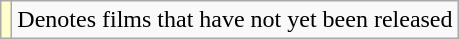<table class="wikitable">
<tr>
<td style="background:#FFFFCC;"></td>
<td>Denotes films that have not yet been released</td>
</tr>
</table>
